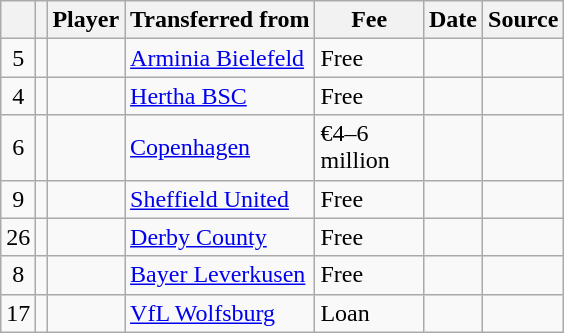<table class="wikitable plainrowheaders sortable">
<tr>
<th></th>
<th></th>
<th scope="col">Player</th>
<th>Transferred from</th>
<th scope="col"; style="width: 65px;">Fee</th>
<th scope="col">Date</th>
<th scope="col">Source</th>
</tr>
<tr>
<td align="center">5</td>
<td align="center"></td>
<td></td>
<td><a href='#'>Arminia Bielefeld</a></td>
<td>Free</td>
<td></td>
<td></td>
</tr>
<tr>
<td align="center">4</td>
<td align="center"></td>
<td></td>
<td><a href='#'>Hertha BSC</a></td>
<td>Free</td>
<td></td>
<td></td>
</tr>
<tr>
<td align="center">6</td>
<td align="center"></td>
<td></td>
<td><a href='#'>Copenhagen</a></td>
<td>€4–6 million</td>
<td></td>
<td></td>
</tr>
<tr>
<td align="center">9</td>
<td align="center"></td>
<td></td>
<td><a href='#'>Sheffield United</a></td>
<td>Free</td>
<td></td>
<td></td>
</tr>
<tr>
<td align="center">26</td>
<td align="center"></td>
<td></td>
<td><a href='#'>Derby County</a></td>
<td>Free</td>
<td></td>
<td></td>
</tr>
<tr>
<td align="center">8</td>
<td align="center"></td>
<td></td>
<td><a href='#'>Bayer Leverkusen</a></td>
<td>Free</td>
<td></td>
<td></td>
</tr>
<tr>
<td align="center">17</td>
<td align="center"></td>
<td></td>
<td><a href='#'>VfL Wolfsburg</a></td>
<td>Loan</td>
<td></td>
<td></td>
</tr>
</table>
